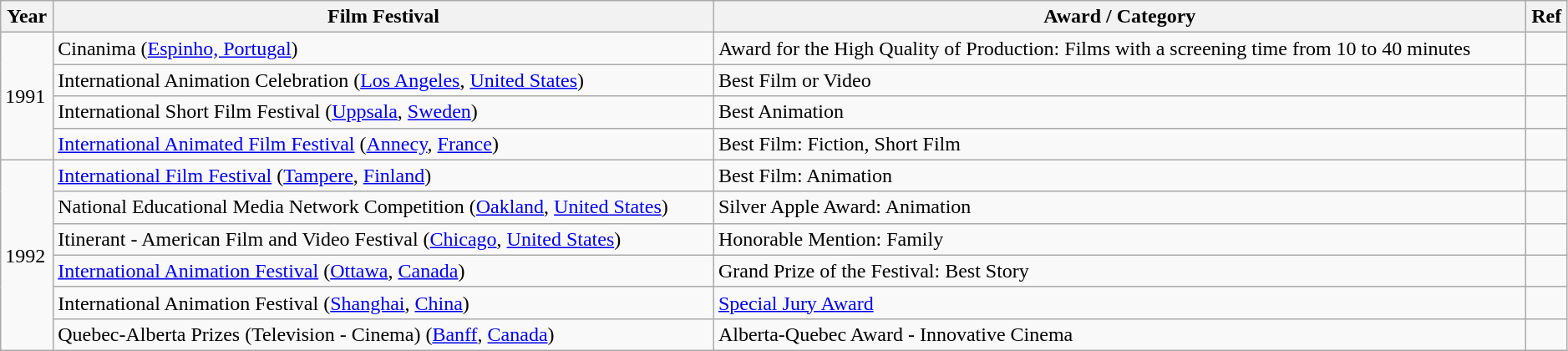<table class="wikitable plainrowheaders sortable" style="width: 99%;">
<tr>
<th scope="col">Year</th>
<th scope="col">Film Festival</th>
<th scope="col">Award / Category</th>
<th>Ref</th>
</tr>
<tr>
<td rowspan="4">1991</td>
<td>Cinanima (<a href='#'>Espinho, Portugal</a>)</td>
<td>Award for the High Quality of Production: Films with a screening time from 10 to 40 minutes</td>
<td></td>
</tr>
<tr>
<td>International Animation Celebration (<a href='#'>Los Angeles</a>, <a href='#'>United States</a>)</td>
<td>Best Film or Video</td>
<td></td>
</tr>
<tr>
<td>International Short Film Festival (<a href='#'>Uppsala</a>, <a href='#'>Sweden</a>)</td>
<td>Best Animation</td>
<td></td>
</tr>
<tr>
<td><a href='#'>International Animated Film Festival</a> (<a href='#'>Annecy</a>, <a href='#'>France</a>)</td>
<td>Best Film: Fiction, Short Film</td>
<td></td>
</tr>
<tr>
<td rowspan="6">1992</td>
<td><a href='#'>International Film Festival</a> (<a href='#'>Tampere</a>, <a href='#'>Finland</a>)</td>
<td>Best Film: Animation</td>
<td></td>
</tr>
<tr>
<td>National Educational Media Network Competition (<a href='#'>Oakland</a>, <a href='#'>United States</a>)</td>
<td>Silver Apple Award: Animation</td>
<td></td>
</tr>
<tr>
<td>Itinerant - American Film and Video Festival (<a href='#'>Chicago</a>, <a href='#'>United States</a>)</td>
<td>Honorable Mention: Family</td>
<td></td>
</tr>
<tr>
<td><a href='#'>International Animation Festival</a> (<a href='#'>Ottawa</a>, <a href='#'>Canada</a>)</td>
<td>Grand Prize of the Festival: Best Story</td>
<td></td>
</tr>
<tr>
<td>International Animation Festival (<a href='#'>Shanghai</a>, <a href='#'>China</a>)</td>
<td><a href='#'>Special Jury Award</a></td>
<td></td>
</tr>
<tr>
<td>Quebec-Alberta Prizes (Television - Cinema) (<a href='#'>Banff</a>, <a href='#'>Canada</a>)</td>
<td>Alberta-Quebec Award - Innovative Cinema</td>
<td></td>
</tr>
</table>
